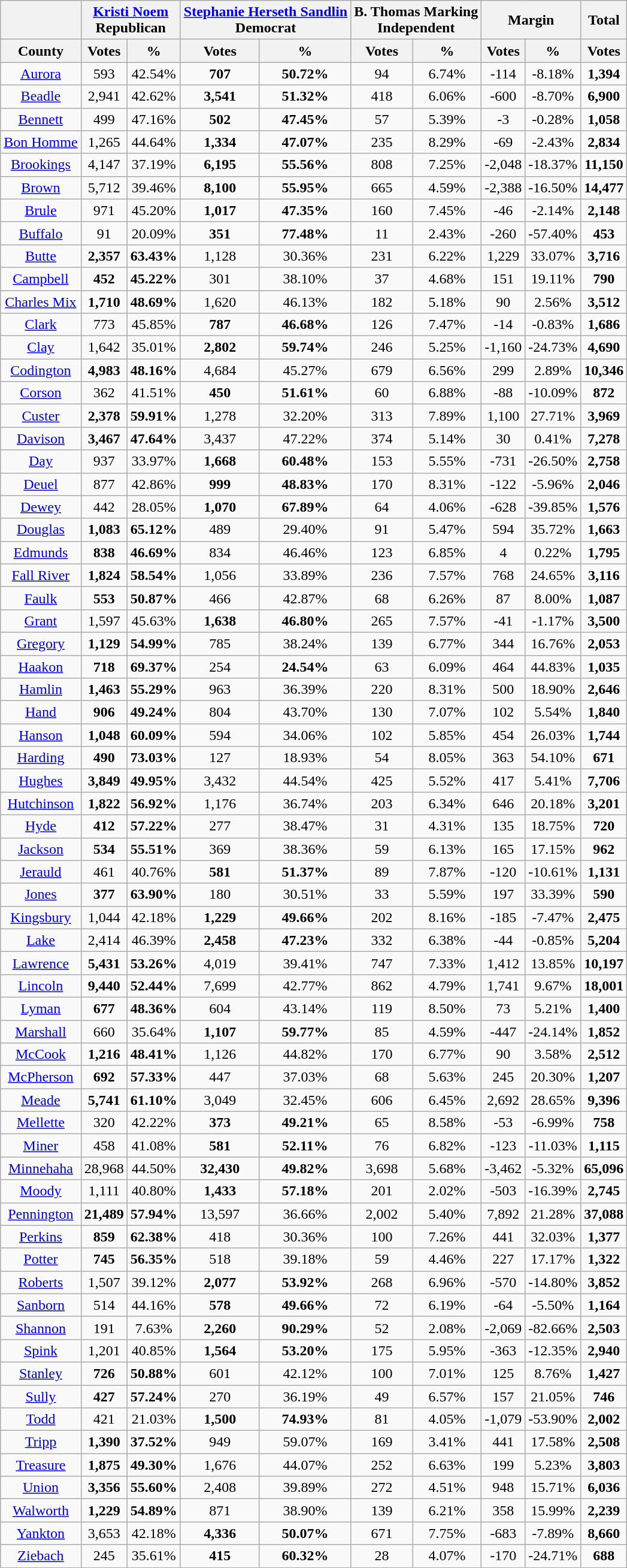<table class="wikitable sortable" style="text-align:center">
<tr>
<th></th>
<th style="text-align:center;" colspan="2"><a href='#'>Kristi Noem</a><br>Republican</th>
<th style="text-align:center;" colspan="2"><a href='#'>Stephanie Herseth Sandlin</a><br>Democrat</th>
<th style="text-align:center;" colspan="2">B. Thomas Marking<br>Independent</th>
<th style="text-align:center;" colspan="2">Margin</th>
<th style="text-align:center;">Total</th>
</tr>
<tr>
<th align=center>County</th>
<th style="text-align:center;" data-sort-type="number">Votes</th>
<th style="text-align:center;" data-sort-type="number">%</th>
<th style="text-align:center;" data-sort-type="number">Votes</th>
<th style="text-align:center;" data-sort-type="number">%</th>
<th style="text-align:center;" data-sort-type="number">Votes</th>
<th style="text-align:center;" data-sort-type="number">%</th>
<th style="text-align:center;" data-sort-type="number">Votes</th>
<th style="text-align:center;" data-sort-type="number">%</th>
<th style="text-align:center;" data-sort-type="number">Votes</th>
</tr>
<tr>
<td align=center><a href='#'>Aurora</a></td>
<td>593</td>
<td>42.54%</td>
<td><strong>707</strong></td>
<td><strong>50.72%</strong></td>
<td>94</td>
<td>6.74%</td>
<td>-114</td>
<td>-8.18%</td>
<td><strong>1,394</strong></td>
</tr>
<tr>
<td align=center><a href='#'>Beadle</a></td>
<td>2,941</td>
<td>42.62%</td>
<td><strong>3,541</strong></td>
<td><strong>51.32%</strong></td>
<td>418</td>
<td>6.06%</td>
<td>-600</td>
<td>-8.70%</td>
<td><strong>6,900</strong></td>
</tr>
<tr>
<td align=center><a href='#'>Bennett</a></td>
<td>499</td>
<td>47.16%</td>
<td><strong>502</strong></td>
<td><strong>47.45%</strong></td>
<td>57</td>
<td>5.39%</td>
<td>-3</td>
<td>-0.28%</td>
<td><strong>1,058</strong></td>
</tr>
<tr>
<td align=center><a href='#'>Bon Homme</a></td>
<td>1,265</td>
<td>44.64%</td>
<td><strong>1,334</strong></td>
<td><strong>47.07%</strong></td>
<td>235</td>
<td>8.29%</td>
<td>-69</td>
<td>-2.43%</td>
<td><strong>2,834</strong></td>
</tr>
<tr>
<td align=center><a href='#'>Brookings</a></td>
<td>4,147</td>
<td>37.19%</td>
<td><strong>6,195</strong></td>
<td><strong>55.56%</strong></td>
<td>808</td>
<td>7.25%</td>
<td>-2,048</td>
<td>-18.37%</td>
<td><strong>11,150</strong></td>
</tr>
<tr>
<td align=center><a href='#'>Brown</a></td>
<td>5,712</td>
<td>39.46%</td>
<td><strong>8,100</strong></td>
<td><strong>55.95%</strong></td>
<td>665</td>
<td>4.59%</td>
<td>-2,388</td>
<td>-16.50%</td>
<td><strong>14,477</strong></td>
</tr>
<tr>
<td align=center><a href='#'>Brule</a></td>
<td>971</td>
<td>45.20%</td>
<td><strong>1,017</strong></td>
<td><strong>47.35%</strong></td>
<td>160</td>
<td>7.45%</td>
<td>-46</td>
<td>-2.14%</td>
<td><strong>2,148</strong></td>
</tr>
<tr>
<td align=center><a href='#'>Buffalo</a></td>
<td>91</td>
<td>20.09%</td>
<td><strong>351</strong></td>
<td><strong>77.48%</strong></td>
<td>11</td>
<td>2.43%</td>
<td>-260</td>
<td>-57.40%</td>
<td><strong>453</strong></td>
</tr>
<tr>
<td align=center><a href='#'>Butte</a></td>
<td><strong>2,357</strong></td>
<td><strong>63.43%</strong></td>
<td>1,128</td>
<td>30.36%</td>
<td>231</td>
<td>6.22%</td>
<td>1,229</td>
<td>33.07%</td>
<td><strong>3,716</strong></td>
</tr>
<tr>
<td align=center><a href='#'>Campbell</a></td>
<td><strong>452</strong></td>
<td><strong>45.22%</strong></td>
<td>301</td>
<td>38.10%</td>
<td>37</td>
<td>4.68%</td>
<td>151</td>
<td>19.11%</td>
<td><strong>790</strong></td>
</tr>
<tr>
<td align=center><a href='#'>Charles Mix</a></td>
<td><strong>1,710</strong></td>
<td><strong>48.69%</strong></td>
<td>1,620</td>
<td>46.13%</td>
<td>182</td>
<td>5.18%</td>
<td>90</td>
<td>2.56%</td>
<td><strong>3,512</strong></td>
</tr>
<tr>
<td align=center><a href='#'>Clark</a></td>
<td>773</td>
<td>45.85%</td>
<td><strong>787</strong></td>
<td><strong>46.68%</strong></td>
<td>126</td>
<td>7.47%</td>
<td>-14</td>
<td>-0.83%</td>
<td><strong>1,686</strong></td>
</tr>
<tr>
<td align=center><a href='#'>Clay</a></td>
<td>1,642</td>
<td>35.01%</td>
<td><strong>2,802</strong></td>
<td><strong>59.74%</strong></td>
<td>246</td>
<td>5.25%</td>
<td>-1,160</td>
<td>-24.73%</td>
<td><strong>4,690</strong></td>
</tr>
<tr>
<td align=center><a href='#'>Codington</a></td>
<td><strong>4,983</strong></td>
<td><strong>48.16%</strong></td>
<td>4,684</td>
<td>45.27%</td>
<td>679</td>
<td>6.56%</td>
<td>299</td>
<td>2.89%</td>
<td><strong>10,346</strong></td>
</tr>
<tr>
<td align=center><a href='#'>Corson</a></td>
<td>362</td>
<td>41.51%</td>
<td><strong>450</strong></td>
<td><strong>51.61%</strong></td>
<td>60</td>
<td>6.88%</td>
<td>-88</td>
<td>-10.09%</td>
<td><strong>872</strong></td>
</tr>
<tr>
<td align=center><a href='#'>Custer</a></td>
<td><strong>2,378</strong></td>
<td><strong>59.91%</strong></td>
<td>1,278</td>
<td>32.20%</td>
<td>313</td>
<td>7.89%</td>
<td>1,100</td>
<td>27.71%</td>
<td><strong>3,969</strong></td>
</tr>
<tr>
<td align=center><a href='#'>Davison</a></td>
<td><strong>3,467</strong></td>
<td><strong>47.64%</strong></td>
<td>3,437</td>
<td>47.22%</td>
<td>374</td>
<td>5.14%</td>
<td>30</td>
<td>0.41%</td>
<td><strong>7,278</strong></td>
</tr>
<tr>
<td align=center><a href='#'>Day</a></td>
<td>937</td>
<td>33.97%</td>
<td><strong>1,668</strong></td>
<td><strong>60.48%</strong></td>
<td>153</td>
<td>5.55%</td>
<td>-731</td>
<td>-26.50%</td>
<td><strong>2,758</strong></td>
</tr>
<tr>
<td align=center><a href='#'>Deuel</a></td>
<td>877</td>
<td>42.86%</td>
<td><strong>999</strong></td>
<td><strong>48.83%</strong></td>
<td>170</td>
<td>8.31%</td>
<td>-122</td>
<td>-5.96%</td>
<td><strong>2,046</strong></td>
</tr>
<tr>
<td align=center><a href='#'>Dewey</a></td>
<td>442</td>
<td>28.05%</td>
<td><strong>1,070</strong></td>
<td><strong>67.89%</strong></td>
<td>64</td>
<td>4.06%</td>
<td>-628</td>
<td>-39.85%</td>
<td><strong>1,576</strong></td>
</tr>
<tr>
<td align=center><a href='#'>Douglas</a></td>
<td><strong>1,083</strong></td>
<td><strong>65.12%</strong></td>
<td>489</td>
<td>29.40%</td>
<td>91</td>
<td>5.47%</td>
<td>594</td>
<td>35.72%</td>
<td><strong>1,663</strong></td>
</tr>
<tr>
<td align=center><a href='#'>Edmunds</a></td>
<td><strong>838</strong></td>
<td><strong>46.69%</strong></td>
<td>834</td>
<td>46.46%</td>
<td>123</td>
<td>6.85%</td>
<td>4</td>
<td>0.22%</td>
<td><strong>1,795</strong></td>
</tr>
<tr>
<td align=center><a href='#'>Fall River</a></td>
<td><strong>1,824</strong></td>
<td><strong>58.54%</strong></td>
<td>1,056</td>
<td>33.89%</td>
<td>236</td>
<td>7.57%</td>
<td>768</td>
<td>24.65%</td>
<td><strong>3,116</strong></td>
</tr>
<tr>
<td align=center><a href='#'>Faulk</a></td>
<td><strong>553</strong></td>
<td><strong>50.87%</strong></td>
<td>466</td>
<td>42.87%</td>
<td>68</td>
<td>6.26%</td>
<td>87</td>
<td>8.00%</td>
<td><strong>1,087</strong></td>
</tr>
<tr>
<td align=center><a href='#'>Grant</a></td>
<td>1,597</td>
<td>45.63%</td>
<td><strong>1,638</strong></td>
<td><strong>46.80%</strong></td>
<td>265</td>
<td>7.57%</td>
<td>-41</td>
<td>-1.17%</td>
<td><strong>3,500</strong></td>
</tr>
<tr>
<td align=center><a href='#'>Gregory</a></td>
<td><strong>1,129</strong></td>
<td><strong>54.99%</strong></td>
<td>785</td>
<td>38.24%</td>
<td>139</td>
<td>6.77%</td>
<td>344</td>
<td>16.76%</td>
<td><strong>2,053</strong></td>
</tr>
<tr>
<td align=center><a href='#'>Haakon</a></td>
<td><strong>718</strong></td>
<td><strong>69.37%</strong></td>
<td>254</td>
<td><strong>24.54%</strong></td>
<td>63</td>
<td>6.09%</td>
<td>464</td>
<td>44.83%</td>
<td><strong>1,035</strong></td>
</tr>
<tr>
<td align=center><a href='#'>Hamlin</a></td>
<td><strong>1,463</strong></td>
<td><strong>55.29%</strong></td>
<td>963</td>
<td>36.39%</td>
<td>220</td>
<td>8.31%</td>
<td>500</td>
<td>18.90%</td>
<td><strong>2,646</strong></td>
</tr>
<tr>
<td align=center><a href='#'>Hand</a></td>
<td><strong>906</strong></td>
<td><strong>49.24%</strong></td>
<td>804</td>
<td>43.70%</td>
<td>130</td>
<td>7.07%</td>
<td>102</td>
<td>5.54%</td>
<td><strong>1,840</strong></td>
</tr>
<tr>
<td align=center><a href='#'>Hanson</a></td>
<td><strong>1,048</strong></td>
<td><strong>60.09%</strong></td>
<td>594</td>
<td>34.06%</td>
<td>102</td>
<td>5.85%</td>
<td>454</td>
<td>26.03%</td>
<td><strong>1,744</strong></td>
</tr>
<tr>
<td align=center><a href='#'>Harding</a></td>
<td><strong>490</strong></td>
<td><strong>73.03%</strong></td>
<td>127</td>
<td>18.93%</td>
<td>54</td>
<td>8.05%</td>
<td>363</td>
<td>54.10%</td>
<td><strong>671</strong></td>
</tr>
<tr>
<td align=center><a href='#'>Hughes</a></td>
<td><strong>3,849</strong></td>
<td><strong>49.95%</strong></td>
<td>3,432</td>
<td>44.54%</td>
<td>425</td>
<td>5.52%</td>
<td>417</td>
<td>5.41%</td>
<td><strong>7,706</strong></td>
</tr>
<tr>
<td align=center><a href='#'>Hutchinson</a></td>
<td><strong>1,822</strong></td>
<td><strong>56.92%</strong></td>
<td>1,176</td>
<td>36.74%</td>
<td>203</td>
<td>6.34%</td>
<td>646</td>
<td>20.18%</td>
<td><strong>3,201</strong></td>
</tr>
<tr>
<td align=center><a href='#'>Hyde</a></td>
<td><strong>412</strong></td>
<td><strong>57.22%</strong></td>
<td>277</td>
<td>38.47%</td>
<td>31</td>
<td>4.31%</td>
<td>135</td>
<td>18.75%</td>
<td><strong>720</strong></td>
</tr>
<tr>
<td align=center><a href='#'>Jackson</a></td>
<td><strong>534</strong></td>
<td><strong>55.51%</strong></td>
<td>369</td>
<td>38.36%</td>
<td>59</td>
<td>6.13%</td>
<td>165</td>
<td>17.15%</td>
<td><strong>962</strong></td>
</tr>
<tr>
<td align=center><a href='#'>Jerauld</a></td>
<td>461</td>
<td>40.76%</td>
<td><strong>581</strong></td>
<td><strong>51.37%</strong></td>
<td>89</td>
<td>7.87%</td>
<td>-120</td>
<td>-10.61%</td>
<td><strong>1,131</strong></td>
</tr>
<tr>
<td align=center><a href='#'>Jones</a></td>
<td><strong>377</strong></td>
<td><strong>63.90%</strong></td>
<td>180</td>
<td>30.51%</td>
<td>33</td>
<td>5.59%</td>
<td>197</td>
<td>33.39%</td>
<td><strong>590</strong></td>
</tr>
<tr>
<td align=center><a href='#'>Kingsbury</a></td>
<td>1,044</td>
<td>42.18%</td>
<td><strong>1,229</strong></td>
<td><strong>49.66%</strong></td>
<td>202</td>
<td>8.16%</td>
<td>-185</td>
<td>-7.47%</td>
<td><strong>2,475</strong></td>
</tr>
<tr>
<td align=center><a href='#'>Lake</a></td>
<td>2,414</td>
<td>46.39%</td>
<td><strong>2,458</strong></td>
<td><strong>47.23%</strong></td>
<td>332</td>
<td>6.38%</td>
<td>-44</td>
<td>-0.85%</td>
<td><strong>5,204</strong></td>
</tr>
<tr>
<td align=center><a href='#'>Lawrence</a></td>
<td><strong>5,431</strong></td>
<td><strong>53.26%</strong></td>
<td>4,019</td>
<td>39.41%</td>
<td>747</td>
<td>7.33%</td>
<td>1,412</td>
<td>13.85%</td>
<td><strong>10,197</strong></td>
</tr>
<tr>
<td align=center><a href='#'>Lincoln</a></td>
<td><strong>9,440</strong></td>
<td><strong>52.44%</strong></td>
<td>7,699</td>
<td>42.77%</td>
<td>862</td>
<td>4.79%</td>
<td>1,741</td>
<td>9.67%</td>
<td><strong>18,001</strong></td>
</tr>
<tr>
<td align=center><a href='#'>Lyman</a></td>
<td><strong>677</strong></td>
<td><strong>48.36%</strong></td>
<td>604</td>
<td>43.14%</td>
<td>119</td>
<td>8.50%</td>
<td>73</td>
<td>5.21%</td>
<td><strong>1,400</strong></td>
</tr>
<tr>
<td align=center><a href='#'>Marshall</a></td>
<td>660</td>
<td>35.64%</td>
<td><strong>1,107</strong></td>
<td><strong>59.77%</strong></td>
<td>85</td>
<td>4.59%</td>
<td>-447</td>
<td>-24.14%</td>
<td><strong>1,852</strong></td>
</tr>
<tr>
<td align=center><a href='#'>McCook</a></td>
<td><strong>1,216</strong></td>
<td><strong>48.41%</strong></td>
<td>1,126</td>
<td>44.82%</td>
<td>170</td>
<td>6.77%</td>
<td>90</td>
<td>3.58%</td>
<td><strong>2,512</strong></td>
</tr>
<tr>
<td align=center><a href='#'>McPherson</a></td>
<td><strong>692</strong></td>
<td><strong>57.33%</strong></td>
<td>447</td>
<td>37.03%</td>
<td>68</td>
<td>5.63%</td>
<td>245</td>
<td>20.30%</td>
<td><strong>1,207</strong></td>
</tr>
<tr>
<td align=center><a href='#'>Meade</a></td>
<td><strong>5,741</strong></td>
<td><strong>61.10%</strong></td>
<td>3,049</td>
<td>32.45%</td>
<td>606</td>
<td>6.45%</td>
<td>2,692</td>
<td>28.65%</td>
<td><strong>9,396</strong></td>
</tr>
<tr>
<td align=center><a href='#'>Mellette</a></td>
<td>320</td>
<td>42.22%</td>
<td><strong>373</strong></td>
<td><strong>49.21%</strong></td>
<td>65</td>
<td>8.58%</td>
<td>-53</td>
<td>-6.99%</td>
<td><strong>758</strong></td>
</tr>
<tr>
<td align=center><a href='#'>Miner</a></td>
<td>458</td>
<td>41.08%</td>
<td><strong>581</strong></td>
<td><strong>52.11%</strong></td>
<td>76</td>
<td>6.82%</td>
<td>-123</td>
<td>-11.03%</td>
<td><strong>1,115</strong></td>
</tr>
<tr>
<td align=center><a href='#'>Minnehaha</a></td>
<td>28,968</td>
<td>44.50%</td>
<td><strong>32,430</strong></td>
<td><strong>49.82%</strong></td>
<td>3,698</td>
<td>5.68%</td>
<td>-3,462</td>
<td>-5.32%</td>
<td><strong>65,096</strong></td>
</tr>
<tr>
<td align=center><a href='#'>Moody</a></td>
<td>1,111</td>
<td>40.80%</td>
<td><strong>1,433</strong></td>
<td><strong>57.18%</strong></td>
<td>201</td>
<td>2.02%</td>
<td>-503</td>
<td>-16.39%</td>
<td><strong>2,745</strong></td>
</tr>
<tr>
<td align=center><a href='#'>Pennington</a></td>
<td><strong>21,489</strong></td>
<td><strong>57.94%</strong></td>
<td>13,597</td>
<td>36.66%</td>
<td>2,002</td>
<td>5.40%</td>
<td>7,892</td>
<td>21.28%</td>
<td><strong>37,088</strong></td>
</tr>
<tr>
<td align=center><a href='#'>Perkins</a></td>
<td><strong>859</strong></td>
<td><strong>62.38%</strong></td>
<td>418</td>
<td>30.36%</td>
<td>100</td>
<td>7.26%</td>
<td>441</td>
<td>32.03%</td>
<td><strong>1,377</strong></td>
</tr>
<tr>
<td align=center><a href='#'>Potter</a></td>
<td><strong>745</strong></td>
<td><strong>56.35%</strong></td>
<td>518</td>
<td>39.18%</td>
<td>59</td>
<td>4.46%</td>
<td>227</td>
<td>17.17%</td>
<td><strong>1,322</strong></td>
</tr>
<tr>
<td align=center><a href='#'>Roberts</a></td>
<td>1,507</td>
<td>39.12%</td>
<td><strong>2,077</strong></td>
<td><strong>53.92%</strong></td>
<td>268</td>
<td>6.96%</td>
<td>-570</td>
<td>-14.80%</td>
<td><strong>3,852</strong></td>
</tr>
<tr>
<td align=center><a href='#'>Sanborn</a></td>
<td>514</td>
<td>44.16%</td>
<td><strong>578</strong></td>
<td><strong>49.66%</strong></td>
<td>72</td>
<td>6.19%</td>
<td>-64</td>
<td>-5.50%</td>
<td><strong>1,164</strong></td>
</tr>
<tr>
<td align=center><a href='#'>Shannon</a></td>
<td>191</td>
<td>7.63%</td>
<td><strong>2,260</strong></td>
<td><strong>90.29%</strong></td>
<td>52</td>
<td>2.08%</td>
<td>-2,069</td>
<td>-82.66%</td>
<td><strong>2,503</strong></td>
</tr>
<tr>
<td align=center><a href='#'>Spink</a></td>
<td>1,201</td>
<td>40.85%</td>
<td><strong>1,564</strong></td>
<td><strong>53.20%</strong></td>
<td>175</td>
<td>5.95%</td>
<td>-363</td>
<td>-12.35%</td>
<td><strong>2,940</strong></td>
</tr>
<tr>
<td align=center><a href='#'>Stanley</a></td>
<td><strong>726</strong></td>
<td><strong>50.88%</strong></td>
<td>601</td>
<td>42.12%</td>
<td>100</td>
<td>7.01%</td>
<td>125</td>
<td>8.76%</td>
<td><strong>1,427</strong></td>
</tr>
<tr>
<td align=center><a href='#'>Sully</a></td>
<td><strong>427</strong></td>
<td><strong>57.24%</strong></td>
<td>270</td>
<td>36.19%</td>
<td>49</td>
<td>6.57%</td>
<td>157</td>
<td>21.05%</td>
<td><strong>746</strong></td>
</tr>
<tr>
<td align=center><a href='#'>Todd</a></td>
<td>421</td>
<td>21.03%</td>
<td><strong>1,500</strong></td>
<td><strong>74.93%</strong></td>
<td>81</td>
<td>4.05%</td>
<td>-1,079</td>
<td>-53.90%</td>
<td><strong>2,002</strong></td>
</tr>
<tr>
<td align=center><a href='#'>Tripp</a></td>
<td><strong>1,390</strong></td>
<td><strong>37.52%</strong></td>
<td>949</td>
<td>59.07%</td>
<td>169</td>
<td>3.41%</td>
<td>441</td>
<td>17.58%</td>
<td><strong>2,508</strong></td>
</tr>
<tr>
<td align=center><a href='#'>Treasure</a></td>
<td><strong>1,875</strong></td>
<td><strong>49.30%</strong></td>
<td>1,676</td>
<td>44.07%</td>
<td>252</td>
<td>6.63%</td>
<td>199</td>
<td>5.23%</td>
<td><strong>3,803</strong></td>
</tr>
<tr>
<td align=center><a href='#'>Union</a></td>
<td><strong>3,356</strong></td>
<td><strong>55.60%</strong></td>
<td>2,408</td>
<td>39.89%</td>
<td>272</td>
<td>4.51%</td>
<td>948</td>
<td>15.71%</td>
<td><strong>6,036</strong></td>
</tr>
<tr>
<td align=center><a href='#'>Walworth</a></td>
<td><strong>1,229</strong></td>
<td><strong>54.89%</strong></td>
<td>871</td>
<td>38.90%</td>
<td>139</td>
<td>6.21%</td>
<td>358</td>
<td>15.99%</td>
<td><strong>2,239</strong></td>
</tr>
<tr>
<td align=center><a href='#'>Yankton</a></td>
<td>3,653</td>
<td>42.18%</td>
<td><strong>4,336</strong></td>
<td><strong>50.07%</strong></td>
<td>671</td>
<td>7.75%</td>
<td>-683</td>
<td>-7.89%</td>
<td><strong>8,660</strong></td>
</tr>
<tr>
<td align=center><a href='#'>Ziebach</a></td>
<td>245</td>
<td>35.61%</td>
<td><strong>415</strong></td>
<td><strong>60.32%</strong></td>
<td>28</td>
<td>4.07%</td>
<td>-170</td>
<td>-24.71%</td>
<td><strong>688</strong></td>
</tr>
</table>
